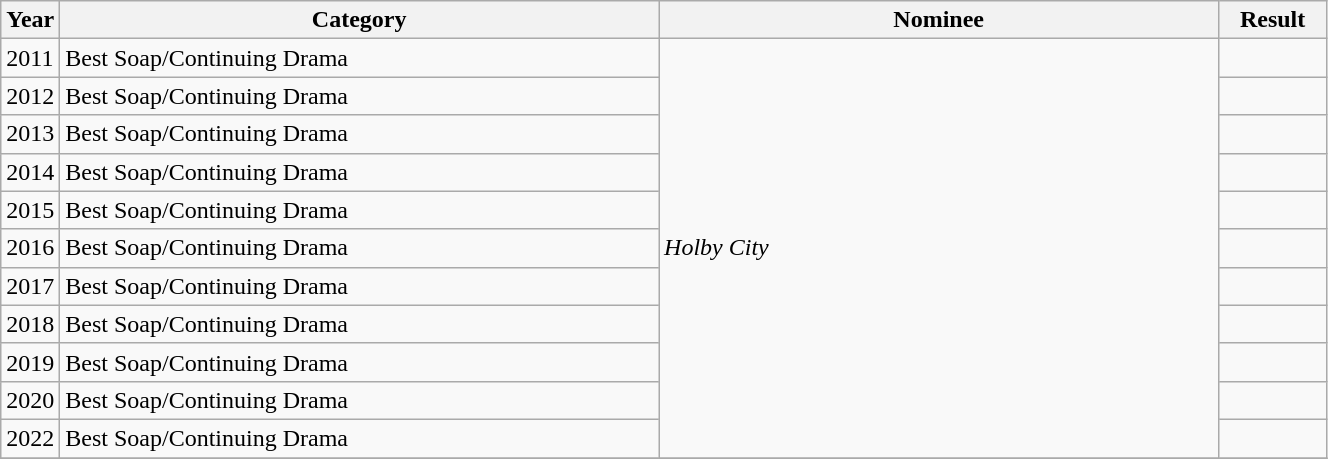<table class="wikitable" width=70%>
<tr>
<th scope="col">Year</th>
<th width="400" scope="col">Category</th>
<th width="375" scope="col">Nominee</th>
<th width="65" scope="col">Result</th>
</tr>
<tr>
<td>2011</td>
<td scope="row">Best Soap/Continuing Drama</td>
<td rowspan="11"><em>Holby City</em></td>
<td></td>
</tr>
<tr>
<td>2012</td>
<td scope="row">Best Soap/Continuing Drama</td>
<td></td>
</tr>
<tr>
<td>2013</td>
<td scope="row">Best Soap/Continuing Drama</td>
<td></td>
</tr>
<tr>
<td>2014</td>
<td scope="row">Best Soap/Continuing Drama</td>
<td></td>
</tr>
<tr>
<td>2015</td>
<td scope="row">Best Soap/Continuing Drama</td>
<td></td>
</tr>
<tr>
<td>2016</td>
<td scope="row">Best Soap/Continuing Drama</td>
<td></td>
</tr>
<tr>
<td>2017</td>
<td scope="row">Best Soap/Continuing Drama</td>
<td></td>
</tr>
<tr>
<td>2018</td>
<td scope="row">Best Soap/Continuing Drama</td>
<td></td>
</tr>
<tr>
<td>2019</td>
<td scope="row">Best Soap/Continuing Drama</td>
<td></td>
</tr>
<tr>
<td>2020</td>
<td scope="row">Best Soap/Continuing Drama</td>
<td></td>
</tr>
<tr>
<td>2022</td>
<td scope="row">Best Soap/Continuing Drama</td>
<td></td>
</tr>
<tr>
</tr>
</table>
